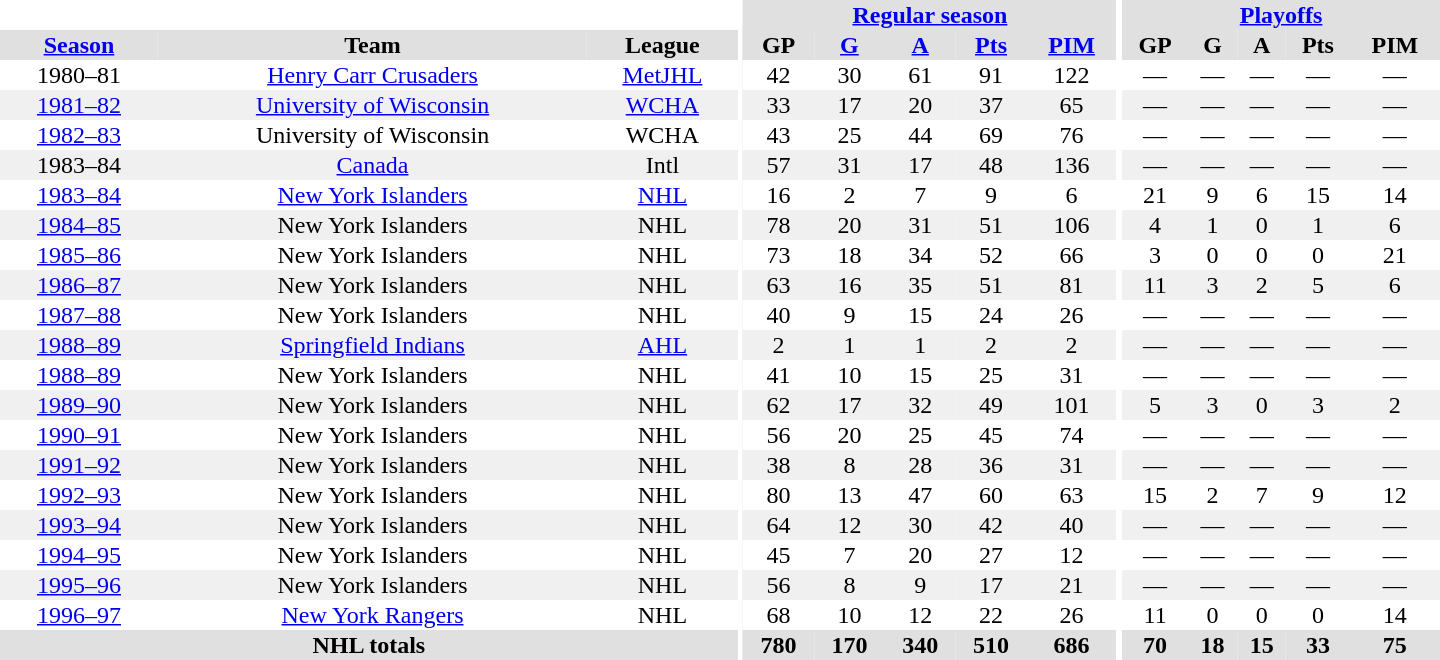<table border="0" cellpadding="1" cellspacing="0" style="text-align:center; width:60em">
<tr bgcolor="#e0e0e0">
<th colspan="3" bgcolor="#ffffff"></th>
<th rowspan="99" bgcolor="#ffffff"></th>
<th colspan="5"><a href='#'>Regular season</a></th>
<th rowspan="99" bgcolor="#ffffff"></th>
<th colspan="5"><a href='#'>Playoffs</a></th>
</tr>
<tr bgcolor="#e0e0e0">
<th><a href='#'>Season</a></th>
<th>Team</th>
<th>League</th>
<th>GP</th>
<th><a href='#'>G</a></th>
<th><a href='#'>A</a></th>
<th><a href='#'>Pts</a></th>
<th><a href='#'>PIM</a></th>
<th>GP</th>
<th>G</th>
<th>A</th>
<th>Pts</th>
<th>PIM</th>
</tr>
<tr>
<td>1980–81</td>
<td><a href='#'>Henry Carr Crusaders</a></td>
<td><a href='#'>MetJHL</a></td>
<td>42</td>
<td>30</td>
<td>61</td>
<td>91</td>
<td>122</td>
<td>—</td>
<td>—</td>
<td>—</td>
<td>—</td>
<td>—</td>
</tr>
<tr bgcolor="#f0f0f0">
<td><a href='#'>1981–82</a></td>
<td><a href='#'>University of Wisconsin</a></td>
<td><a href='#'>WCHA</a></td>
<td>33</td>
<td>17</td>
<td>20</td>
<td>37</td>
<td>65</td>
<td>—</td>
<td>—</td>
<td>—</td>
<td>—</td>
<td>—</td>
</tr>
<tr>
<td><a href='#'>1982–83</a></td>
<td>University of Wisconsin</td>
<td>WCHA</td>
<td>43</td>
<td>25</td>
<td>44</td>
<td>69</td>
<td>76</td>
<td>—</td>
<td>—</td>
<td>—</td>
<td>—</td>
<td>—</td>
</tr>
<tr bgcolor="#f0f0f0">
<td>1983–84</td>
<td><a href='#'>Canada</a></td>
<td>Intl</td>
<td>57</td>
<td>31</td>
<td>17</td>
<td>48</td>
<td>136</td>
<td>—</td>
<td>—</td>
<td>—</td>
<td>—</td>
<td>—</td>
</tr>
<tr>
<td><a href='#'>1983–84</a></td>
<td><a href='#'>New York Islanders</a></td>
<td><a href='#'>NHL</a></td>
<td>16</td>
<td>2</td>
<td>7</td>
<td>9</td>
<td>6</td>
<td>21</td>
<td>9</td>
<td>6</td>
<td>15</td>
<td>14</td>
</tr>
<tr bgcolor="#f0f0f0">
<td><a href='#'>1984–85</a></td>
<td>New York Islanders</td>
<td>NHL</td>
<td>78</td>
<td>20</td>
<td>31</td>
<td>51</td>
<td>106</td>
<td>4</td>
<td>1</td>
<td>0</td>
<td>1</td>
<td>6</td>
</tr>
<tr>
<td><a href='#'>1985–86</a></td>
<td>New York Islanders</td>
<td>NHL</td>
<td>73</td>
<td>18</td>
<td>34</td>
<td>52</td>
<td>66</td>
<td>3</td>
<td>0</td>
<td>0</td>
<td>0</td>
<td>21</td>
</tr>
<tr bgcolor="#f0f0f0">
<td><a href='#'>1986–87</a></td>
<td>New York Islanders</td>
<td>NHL</td>
<td>63</td>
<td>16</td>
<td>35</td>
<td>51</td>
<td>81</td>
<td>11</td>
<td>3</td>
<td>2</td>
<td>5</td>
<td>6</td>
</tr>
<tr>
<td><a href='#'>1987–88</a></td>
<td>New York Islanders</td>
<td>NHL</td>
<td>40</td>
<td>9</td>
<td>15</td>
<td>24</td>
<td>26</td>
<td>—</td>
<td>—</td>
<td>—</td>
<td>—</td>
<td>—</td>
</tr>
<tr bgcolor="#f0f0f0">
<td><a href='#'>1988–89</a></td>
<td><a href='#'>Springfield Indians</a></td>
<td><a href='#'>AHL</a></td>
<td>2</td>
<td>1</td>
<td>1</td>
<td>2</td>
<td>2</td>
<td>—</td>
<td>—</td>
<td>—</td>
<td>—</td>
<td>—</td>
</tr>
<tr>
<td><a href='#'>1988–89</a></td>
<td>New York Islanders</td>
<td>NHL</td>
<td>41</td>
<td>10</td>
<td>15</td>
<td>25</td>
<td>31</td>
<td>—</td>
<td>—</td>
<td>—</td>
<td>—</td>
<td>—</td>
</tr>
<tr bgcolor="#f0f0f0">
<td><a href='#'>1989–90</a></td>
<td>New York Islanders</td>
<td>NHL</td>
<td>62</td>
<td>17</td>
<td>32</td>
<td>49</td>
<td>101</td>
<td>5</td>
<td>3</td>
<td>0</td>
<td>3</td>
<td>2</td>
</tr>
<tr>
<td><a href='#'>1990–91</a></td>
<td>New York Islanders</td>
<td>NHL</td>
<td>56</td>
<td>20</td>
<td>25</td>
<td>45</td>
<td>74</td>
<td>—</td>
<td>—</td>
<td>—</td>
<td>—</td>
<td>—</td>
</tr>
<tr bgcolor="#f0f0f0">
<td><a href='#'>1991–92</a></td>
<td>New York Islanders</td>
<td>NHL</td>
<td>38</td>
<td>8</td>
<td>28</td>
<td>36</td>
<td>31</td>
<td>—</td>
<td>—</td>
<td>—</td>
<td>—</td>
<td>—</td>
</tr>
<tr>
<td><a href='#'>1992–93</a></td>
<td>New York Islanders</td>
<td>NHL</td>
<td>80</td>
<td>13</td>
<td>47</td>
<td>60</td>
<td>63</td>
<td>15</td>
<td>2</td>
<td>7</td>
<td>9</td>
<td>12</td>
</tr>
<tr bgcolor="#f0f0f0">
<td><a href='#'>1993–94</a></td>
<td>New York Islanders</td>
<td>NHL</td>
<td>64</td>
<td>12</td>
<td>30</td>
<td>42</td>
<td>40</td>
<td>—</td>
<td>—</td>
<td>—</td>
<td>—</td>
<td>—</td>
</tr>
<tr>
<td><a href='#'>1994–95</a></td>
<td>New York Islanders</td>
<td>NHL</td>
<td>45</td>
<td>7</td>
<td>20</td>
<td>27</td>
<td>12</td>
<td>—</td>
<td>—</td>
<td>—</td>
<td>—</td>
<td>—</td>
</tr>
<tr bgcolor="#f0f0f0">
<td><a href='#'>1995–96</a></td>
<td>New York Islanders</td>
<td>NHL</td>
<td>56</td>
<td>8</td>
<td>9</td>
<td>17</td>
<td>21</td>
<td>—</td>
<td>—</td>
<td>—</td>
<td>—</td>
<td>—</td>
</tr>
<tr>
<td><a href='#'>1996–97</a></td>
<td><a href='#'>New York Rangers</a></td>
<td>NHL</td>
<td>68</td>
<td>10</td>
<td>12</td>
<td>22</td>
<td>26</td>
<td>11</td>
<td>0</td>
<td>0</td>
<td>0</td>
<td>14</td>
</tr>
<tr style="background:#e0e0e0;">
<th colspan="3">NHL totals</th>
<th>780</th>
<th>170</th>
<th>340</th>
<th>510</th>
<th>686</th>
<th>70</th>
<th>18</th>
<th>15</th>
<th>33</th>
<th>75</th>
</tr>
</table>
